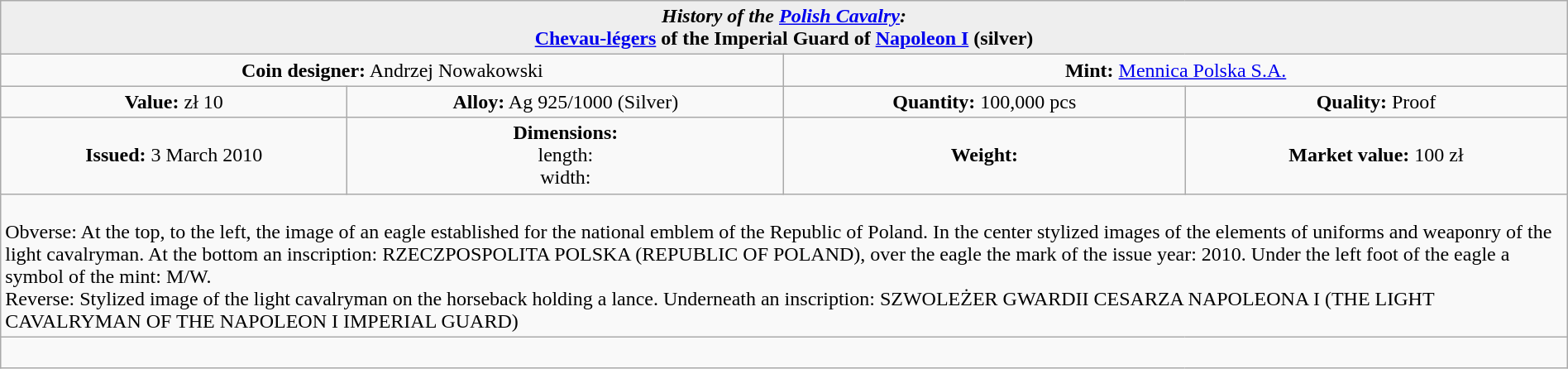<table class="wikitable" width="100%">
<tr>
<th colspan="4" align=center style="background:#eeeeee;"><strong><em>History of the <a href='#'>Polish Cavalry</a>:</em></strong> <br> <a href='#'>Chevau-légers</a> of the Imperial Guard of <a href='#'>Napoleon I</a> (silver)</th>
</tr>
<tr>
<td colspan="2" width="50%" align=center><strong>Coin designer:</strong> Andrzej Nowakowski</td>
<td colspan="2" width="50%" align=center><strong>Mint:</strong> <a href='#'>Mennica Polska S.A.</a></td>
</tr>
<tr>
<td align=center><strong>Value:</strong> zł 10</td>
<td align=center><strong>Alloy:</strong> Ag 925/1000 (Silver)</td>
<td align=center><strong>Quantity:</strong> 100,000 pcs</td>
<td align=center><strong>Quality:</strong> Proof</td>
</tr>
<tr>
<td align=center><strong>Issued:</strong> 3 March 2010</td>
<td align=center><strong>Dimensions:</strong> <br>length:  <br> width: </td>
<td align=center><strong>Weight:</strong> </td>
<td align=center><strong>Market value:</strong>  100 zł </td>
</tr>
<tr>
<td colspan="4" align=left><br>Obverse: At  the top, to the left, the image of an eagle established for the national emblem of the Republic of Poland. In the center stylized images of the elements of uniforms and weaponry of the light cavalryman. At the bottom an inscription: RZECZPOSPOLITA POLSKA (REPUBLIC OF POLAND), over the eagle the mark of the issue year: 2010. Under the left foot of the eagle a symbol of the mint: M/W.<br>Reverse: Stylized image of the light cavalryman on the horseback holding a lance. Underneath an inscription: SZWOLEŻER GWARDII CESARZA NAPOLEONA I (THE LIGHT CAVALRYMAN OF THE NAPOLEON I IMPERIAL GUARD)</td>
</tr>
<tr>
<td colspan="5"> </td>
</tr>
</table>
